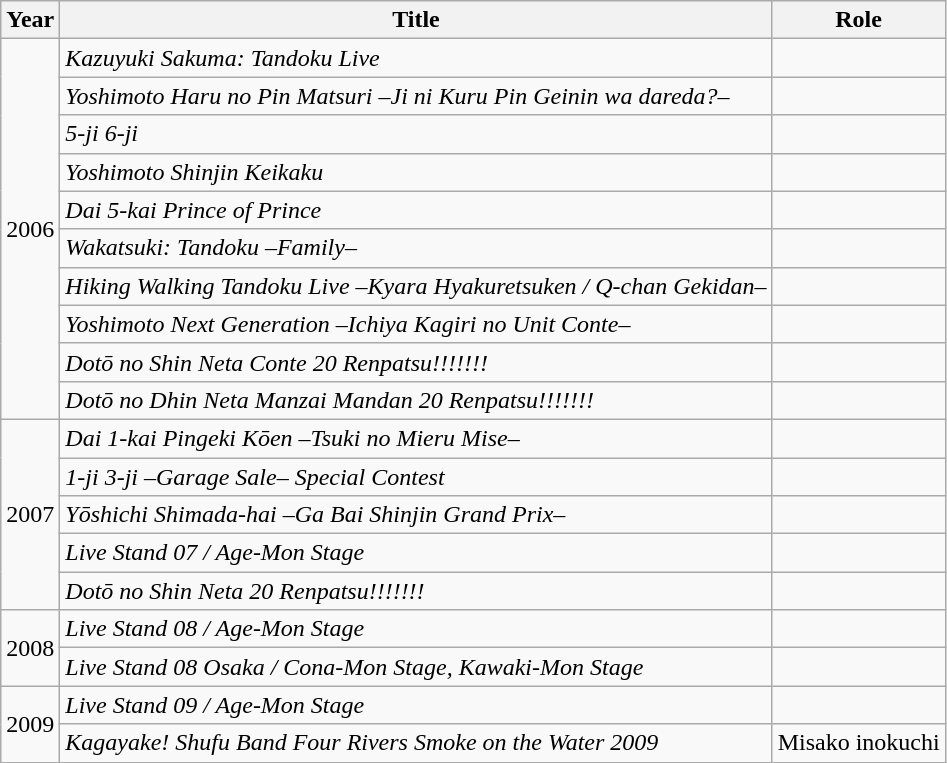<table class="wikitable">
<tr>
<th>Year</th>
<th>Title</th>
<th>Role</th>
</tr>
<tr>
<td rowspan="10">2006</td>
<td><em>Kazuyuki Sakuma: Tandoku Live</em></td>
<td></td>
</tr>
<tr>
<td><em>Yoshimoto Haru no Pin Matsuri –Ji ni Kuru Pin Geinin wa dareda?–</em></td>
<td></td>
</tr>
<tr>
<td><em>5-ji 6-ji</em></td>
<td></td>
</tr>
<tr>
<td><em>Yoshimoto Shinjin Keikaku</em></td>
<td></td>
</tr>
<tr>
<td><em>Dai 5-kai Prince of Prince</em></td>
<td></td>
</tr>
<tr>
<td><em>Wakatsuki: Tandoku –Family–</em></td>
<td></td>
</tr>
<tr>
<td><em>Hiking Walking Tandoku Live –Kyara Hyakuretsuken / Q-chan Gekidan–</em></td>
<td></td>
</tr>
<tr>
<td><em>Yoshimoto Next Generation –Ichiya Kagiri no Unit Conte–</em></td>
<td></td>
</tr>
<tr>
<td><em>Dotō no Shin Neta Conte 20 Renpatsu!!!!!!!</em></td>
<td></td>
</tr>
<tr>
<td><em>Dotō no Dhin Neta Manzai Mandan 20 Renpatsu!!!!!!!</em></td>
<td></td>
</tr>
<tr>
<td rowspan="5">2007</td>
<td><em>Dai 1-kai Pingeki Kōen –Tsuki no Mieru Mise–</em></td>
<td></td>
</tr>
<tr>
<td><em>1-ji 3-ji –Garage Sale– Special Contest</em></td>
<td></td>
</tr>
<tr>
<td><em>Yōshichi Shimada-hai –Ga Bai Shinjin Grand Prix–</em></td>
<td></td>
</tr>
<tr>
<td><em>Live Stand 07 / Age-Mon Stage</em></td>
<td></td>
</tr>
<tr>
<td><em>Dotō no Shin Neta 20 Renpatsu!!!!!!!</em></td>
<td></td>
</tr>
<tr>
<td rowspan="2">2008</td>
<td><em>Live Stand 08 / Age-Mon Stage</em></td>
<td></td>
</tr>
<tr>
<td><em>Live Stand 08 Osaka / Cona-Mon Stage, Kawaki-Mon Stage</em></td>
<td></td>
</tr>
<tr>
<td rowspan="2">2009</td>
<td><em>Live Stand 09 / Age-Mon Stage</em></td>
<td></td>
</tr>
<tr>
<td><em>Kagayake! Shufu Band Four Rivers Smoke on the Water 2009</em></td>
<td>Misako inokuchi</td>
</tr>
</table>
